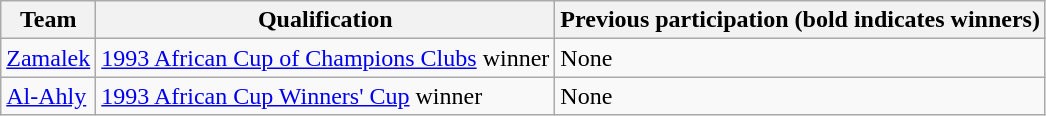<table class="wikitable">
<tr>
<th>Team</th>
<th>Qualification</th>
<th>Previous participation (bold indicates winners)</th>
</tr>
<tr>
<td> <a href='#'>Zamalek</a></td>
<td><a href='#'>1993 African Cup of Champions Clubs</a> winner</td>
<td>None</td>
</tr>
<tr>
<td> <a href='#'>Al-Ahly</a></td>
<td><a href='#'>1993 African Cup Winners' Cup</a> winner</td>
<td>None</td>
</tr>
</table>
